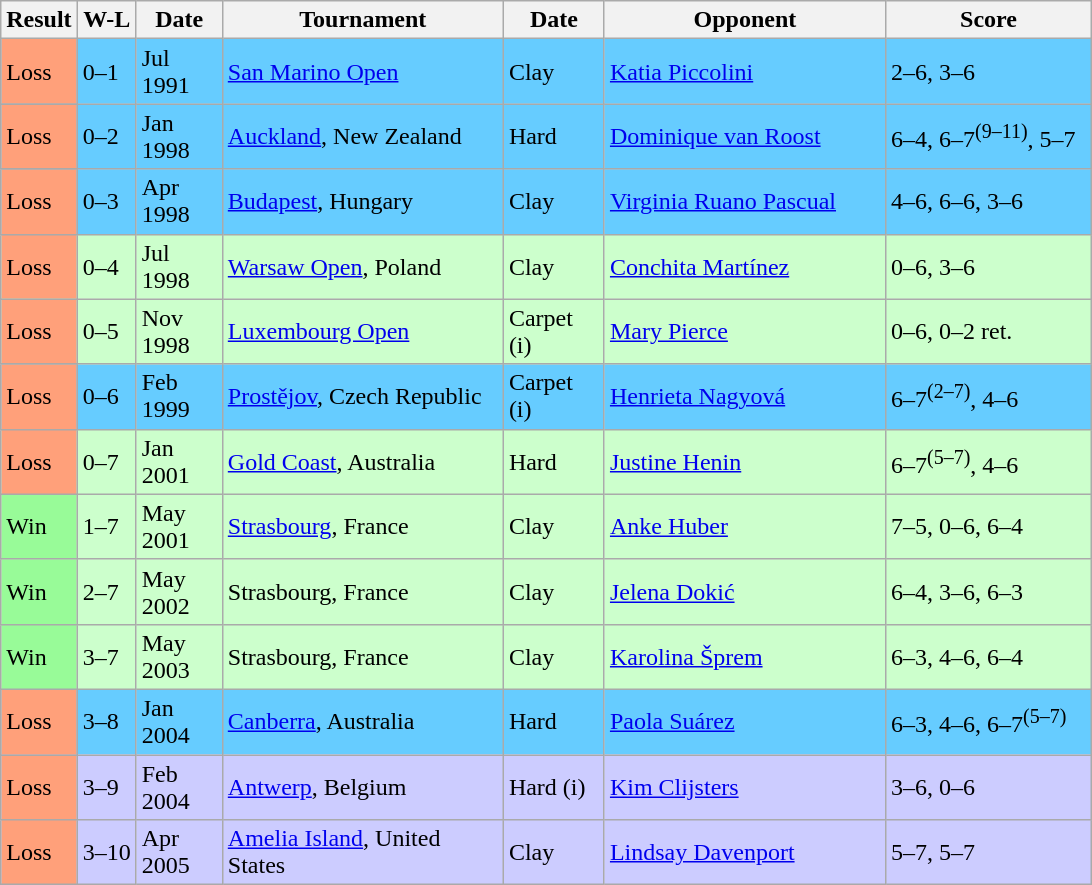<table class="sortable wikitable">
<tr>
<th>Result</th>
<th>W-L</th>
<th style="width:50px">Date</th>
<th style="width:180px">Tournament</th>
<th style="width:60px">Date</th>
<th style="width:180px">Opponent</th>
<th style="width:130px" class="unsortable">Score</th>
</tr>
<tr bgcolor="#66CCFF">
<td style="background:#ffa07a;">Loss</td>
<td>0–1</td>
<td>Jul 1991</td>
<td><a href='#'>San Marino Open</a></td>
<td>Clay</td>
<td> <a href='#'>Katia Piccolini</a></td>
<td>2–6, 3–6</td>
</tr>
<tr bgcolor="#66CCFF">
<td style="background:#ffa07a;">Loss</td>
<td>0–2</td>
<td>Jan 1998</td>
<td><a href='#'>Auckland</a>, New Zealand</td>
<td>Hard</td>
<td> <a href='#'>Dominique van Roost</a></td>
<td>6–4, 6–7<sup>(9–11)</sup>, 5–7</td>
</tr>
<tr bgcolor="#66CCFF">
<td style="background:#ffa07a;">Loss</td>
<td>0–3</td>
<td>Apr 1998</td>
<td><a href='#'>Budapest</a>, Hungary</td>
<td>Clay</td>
<td> <a href='#'>Virginia Ruano Pascual</a></td>
<td>4–6, 6–6, 3–6</td>
</tr>
<tr bgcolor="#CCFFCC">
<td style="background:#ffa07a;">Loss</td>
<td>0–4</td>
<td>Jul 1998</td>
<td><a href='#'>Warsaw Open</a>, Poland</td>
<td>Clay</td>
<td> <a href='#'>Conchita Martínez</a></td>
<td>0–6, 3–6</td>
</tr>
<tr bgcolor="#CCFFCC">
<td style="background:#ffa07a;">Loss</td>
<td>0–5</td>
<td>Nov 1998</td>
<td><a href='#'>Luxembourg Open</a></td>
<td>Carpet (i)</td>
<td> <a href='#'>Mary Pierce</a></td>
<td>0–6, 0–2 ret.</td>
</tr>
<tr bgcolor="#66CCFF">
<td style="background:#ffa07a;">Loss</td>
<td>0–6</td>
<td>Feb 1999</td>
<td><a href='#'>Prostějov</a>, Czech Republic</td>
<td>Carpet (i)</td>
<td> <a href='#'>Henrieta Nagyová</a></td>
<td>6–7<sup>(2–7)</sup>, 4–6</td>
</tr>
<tr bgcolor="#CCFFCC">
<td style="background:#ffa07a;">Loss</td>
<td>0–7</td>
<td>Jan 2001</td>
<td><a href='#'>Gold Coast</a>, Australia</td>
<td>Hard</td>
<td> <a href='#'>Justine Henin</a></td>
<td>6–7<sup>(5–7)</sup>, 4–6</td>
</tr>
<tr bgcolor="#CCFFCC">
<td style="background:#98fb98;">Win</td>
<td>1–7</td>
<td>May 2001</td>
<td><a href='#'>Strasbourg</a>, France</td>
<td>Clay</td>
<td> <a href='#'>Anke Huber</a></td>
<td>7–5, 0–6, 6–4</td>
</tr>
<tr bgcolor="#CCFFCC">
<td style="background:#98fb98;">Win</td>
<td>2–7</td>
<td>May 2002</td>
<td>Strasbourg, France</td>
<td>Clay</td>
<td> <a href='#'>Jelena Dokić</a></td>
<td>6–4, 3–6, 6–3</td>
</tr>
<tr bgcolor="#CCFFCC">
<td style="background:#98fb98;">Win</td>
<td>3–7</td>
<td>May 2003</td>
<td>Strasbourg, France</td>
<td>Clay</td>
<td> <a href='#'>Karolina Šprem</a></td>
<td>6–3, 4–6, 6–4</td>
</tr>
<tr bgcolor="#66CCFF">
<td style="background:#ffa07a;">Loss</td>
<td>3–8</td>
<td>Jan 2004</td>
<td><a href='#'>Canberra</a>, Australia</td>
<td>Hard</td>
<td> <a href='#'>Paola Suárez</a></td>
<td>6–3, 4–6, 6–7<sup>(5–7)</sup></td>
</tr>
<tr bgcolor="#ccccff">
<td style="background:#ffa07a;">Loss</td>
<td>3–9</td>
<td>Feb 2004</td>
<td><a href='#'>Antwerp</a>, Belgium</td>
<td>Hard (i)</td>
<td> <a href='#'>Kim Clijsters</a></td>
<td>3–6, 0–6</td>
</tr>
<tr bgcolor="#ccccff">
<td style="background:#ffa07a;">Loss</td>
<td>3–10</td>
<td>Apr 2005</td>
<td><a href='#'>Amelia Island</a>, United States</td>
<td>Clay</td>
<td> <a href='#'>Lindsay Davenport</a></td>
<td>5–7, 5–7</td>
</tr>
</table>
